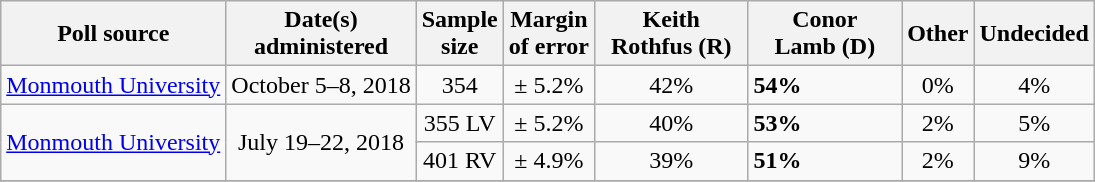<table class="wikitable">
<tr>
<th>Poll source</th>
<th>Date(s)<br>administered</th>
<th>Sample<br>size</th>
<th>Margin<br>of error</th>
<th style="width:95px;">Keith<br>Rothfus (R)</th>
<th style="width:95px;">Conor<br>Lamb (D)</th>
<th>Other</th>
<th>Undecided</th>
</tr>
<tr>
<td><a href='#'>Monmouth University</a></td>
<td align=center>October 5–8, 2018</td>
<td align=center>354</td>
<td align=center>± 5.2%</td>
<td align=center>42%</td>
<td><strong>54%</strong></td>
<td align=center>0%</td>
<td align=center>4%</td>
</tr>
<tr>
<td rowspan=2><a href='#'>Monmouth University</a></td>
<td rowspan=2 align=center>July 19–22, 2018</td>
<td align=center>355 LV</td>
<td align=center>± 5.2%</td>
<td align=center>40%</td>
<td><strong>53%</strong></td>
<td align=center>2%</td>
<td align=center>5%</td>
</tr>
<tr>
<td align=center>401 RV</td>
<td align=center>± 4.9%</td>
<td align=center>39%</td>
<td><strong>51%</strong></td>
<td align=center>2%</td>
<td align=center>9%</td>
</tr>
<tr>
</tr>
</table>
